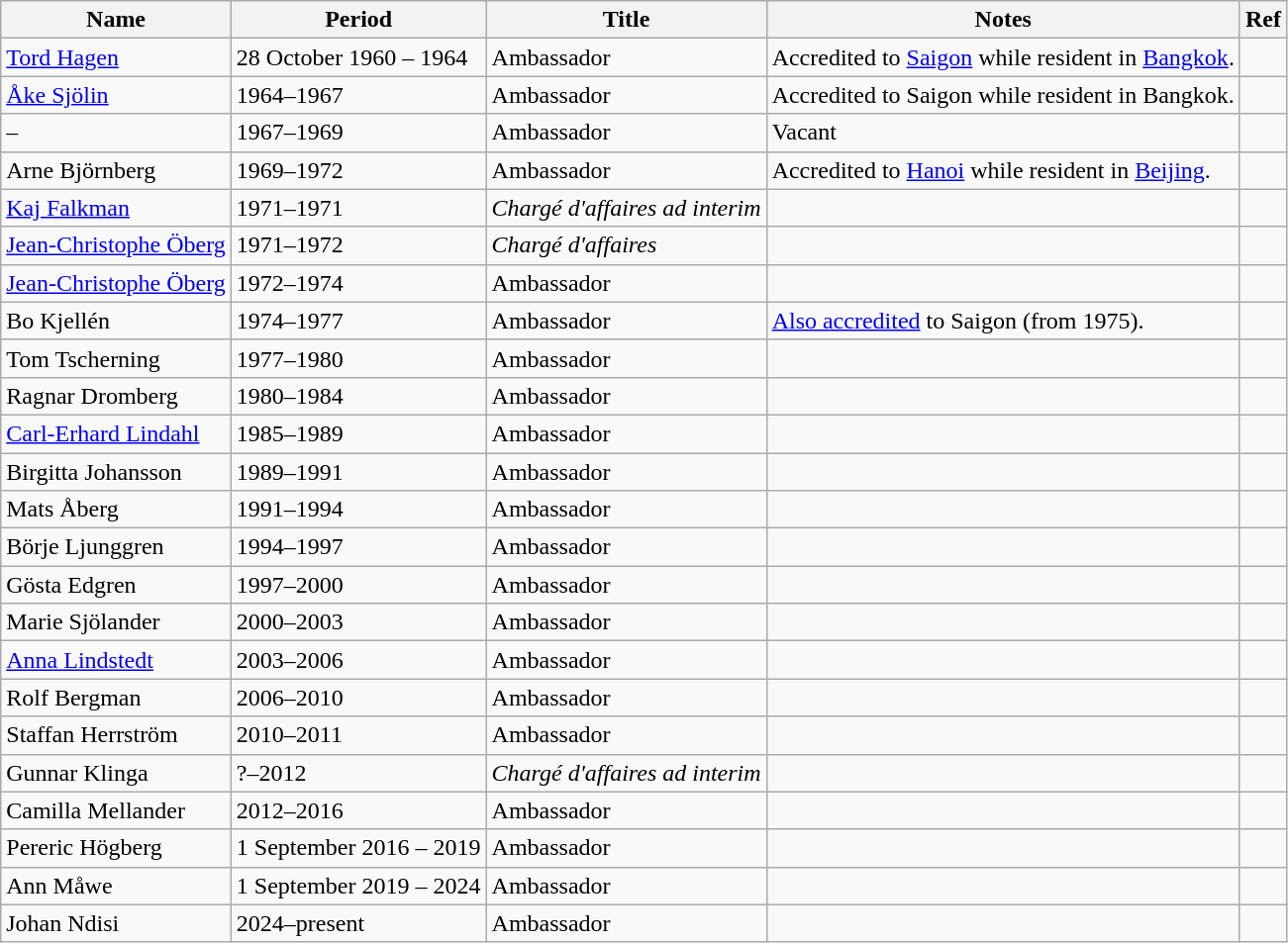<table class="wikitable">
<tr>
<th>Name</th>
<th>Period</th>
<th>Title</th>
<th>Notes</th>
<th>Ref</th>
</tr>
<tr>
<td><a href='#'>Tord Hagen</a></td>
<td>28 October 1960 – 1964</td>
<td>Ambassador</td>
<td>Accredited to <a href='#'>Saigon</a> while resident in <a href='#'>Bangkok</a>.</td>
<td></td>
</tr>
<tr>
<td><a href='#'>Åke Sjölin</a></td>
<td>1964–1967</td>
<td>Ambassador</td>
<td>Accredited to Saigon while resident in Bangkok.</td>
<td></td>
</tr>
<tr>
<td>–</td>
<td>1967–1969</td>
<td>Ambassador</td>
<td>Vacant</td>
<td></td>
</tr>
<tr>
<td>Arne Björnberg</td>
<td>1969–1972</td>
<td>Ambassador</td>
<td>Accredited to <a href='#'>Hanoi</a> while resident in <a href='#'>Beijing</a>.</td>
<td></td>
</tr>
<tr>
<td><a href='#'>Kaj Falkman</a></td>
<td>1971–1971</td>
<td><em>Chargé d'affaires ad interim</em></td>
<td></td>
<td></td>
</tr>
<tr>
<td><a href='#'>Jean-Christophe Öberg</a></td>
<td>1971–1972</td>
<td><em>Chargé d'affaires</em></td>
<td></td>
<td></td>
</tr>
<tr>
<td><a href='#'>Jean-Christophe Öberg</a></td>
<td>1972–1974</td>
<td>Ambassador</td>
<td></td>
<td></td>
</tr>
<tr>
<td>Bo Kjellén</td>
<td>1974–1977</td>
<td>Ambassador</td>
<td><a href='#'>Also accredited</a> to Saigon (from 1975).</td>
<td></td>
</tr>
<tr>
<td>Tom Tscherning</td>
<td>1977–1980</td>
<td>Ambassador</td>
<td></td>
<td></td>
</tr>
<tr>
<td>Ragnar Dromberg</td>
<td>1980–1984</td>
<td>Ambassador</td>
<td></td>
<td></td>
</tr>
<tr>
<td><a href='#'>Carl-Erhard Lindahl</a></td>
<td>1985–1989</td>
<td>Ambassador</td>
<td></td>
<td></td>
</tr>
<tr>
<td>Birgitta Johansson</td>
<td>1989–1991</td>
<td>Ambassador</td>
<td></td>
<td></td>
</tr>
<tr>
<td>Mats Åberg</td>
<td>1991–1994</td>
<td>Ambassador</td>
<td></td>
<td></td>
</tr>
<tr>
<td>Börje Ljunggren</td>
<td>1994–1997</td>
<td>Ambassador</td>
<td></td>
<td></td>
</tr>
<tr>
<td>Gösta Edgren</td>
<td>1997–2000</td>
<td>Ambassador</td>
<td></td>
<td></td>
</tr>
<tr>
<td>Marie Sjölander</td>
<td>2000–2003</td>
<td>Ambassador</td>
<td></td>
<td></td>
</tr>
<tr>
<td><a href='#'>Anna Lindstedt</a></td>
<td>2003–2006</td>
<td>Ambassador</td>
<td></td>
<td></td>
</tr>
<tr>
<td>Rolf Bergman</td>
<td>2006–2010</td>
<td>Ambassador</td>
<td></td>
<td></td>
</tr>
<tr>
<td>Staffan Herrström</td>
<td>2010–2011</td>
<td>Ambassador</td>
<td></td>
<td></td>
</tr>
<tr>
<td>Gunnar Klinga</td>
<td>?–2012</td>
<td><em>Chargé d'affaires ad interim</em></td>
<td></td>
<td></td>
</tr>
<tr>
<td>Camilla Mellander</td>
<td>2012–2016</td>
<td>Ambassador</td>
<td></td>
<td></td>
</tr>
<tr>
<td>Pereric Högberg</td>
<td>1 September 2016 – 2019</td>
<td>Ambassador</td>
<td></td>
<td></td>
</tr>
<tr>
<td>Ann Måwe</td>
<td>1 September 2019 – 2024</td>
<td>Ambassador</td>
<td></td>
<td></td>
</tr>
<tr>
<td>Johan Ndisi</td>
<td>2024–present</td>
<td>Ambassador</td>
<td></td>
<td></td>
</tr>
</table>
